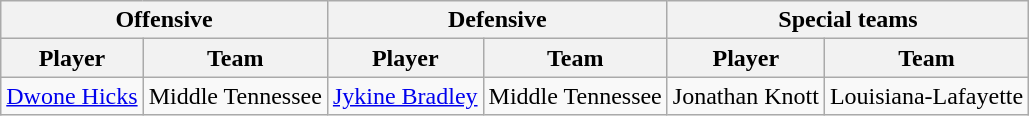<table class="wikitable">
<tr>
<th colspan="2">Offensive</th>
<th colspan="2">Defensive</th>
<th colspan="2">Special teams</th>
</tr>
<tr>
<th>Player</th>
<th>Team</th>
<th>Player</th>
<th>Team</th>
<th>Player</th>
<th>Team</th>
</tr>
<tr>
<td><a href='#'>Dwone Hicks</a></td>
<td>Middle Tennessee</td>
<td><a href='#'>Jykine Bradley</a></td>
<td>Middle Tennessee</td>
<td>Jonathan Knott</td>
<td>Louisiana-Lafayette</td>
</tr>
</table>
